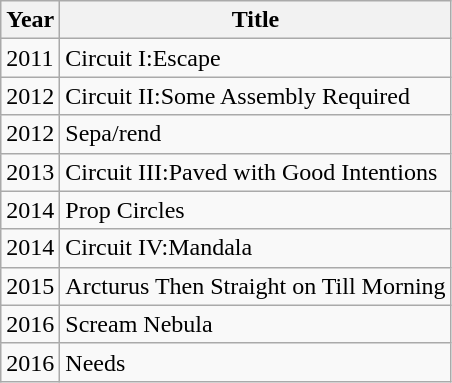<table class="wikitable">
<tr>
<th>Year</th>
<th>Title</th>
</tr>
<tr>
<td>2011</td>
<td>Circuit I:Escape</td>
</tr>
<tr>
<td>2012</td>
<td>Circuit II:Some Assembly Required</td>
</tr>
<tr>
<td>2012</td>
<td>Sepa/rend</td>
</tr>
<tr>
<td>2013</td>
<td>Circuit III:Paved with Good Intentions</td>
</tr>
<tr>
<td>2014</td>
<td>Prop Circles</td>
</tr>
<tr>
<td>2014</td>
<td>Circuit IV:Mandala</td>
</tr>
<tr>
<td>2015</td>
<td>Arcturus Then Straight on Till Morning</td>
</tr>
<tr>
<td>2016</td>
<td>Scream Nebula</td>
</tr>
<tr>
<td>2016</td>
<td>Needs</td>
</tr>
</table>
